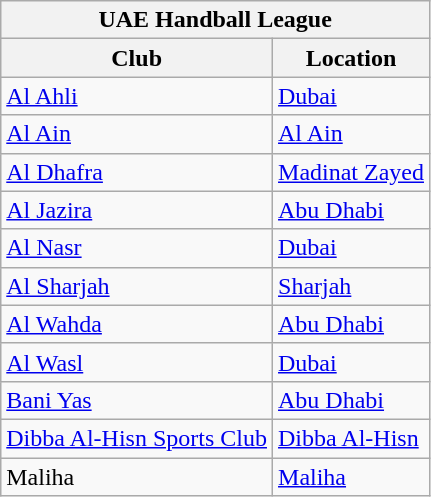<table class="wikitable">
<tr>
<th colspan="4">UAE Handball League</th>
</tr>
<tr>
<th>Club</th>
<th>Location</th>
</tr>
<tr>
<td><a href='#'>Al Ahli</a></td>
<td><a href='#'>Dubai</a></td>
</tr>
<tr>
<td><a href='#'>Al Ain</a></td>
<td><a href='#'>Al Ain</a></td>
</tr>
<tr>
<td><a href='#'>Al Dhafra</a></td>
<td><a href='#'>Madinat Zayed</a></td>
</tr>
<tr>
<td><a href='#'>Al Jazira</a></td>
<td><a href='#'>Abu Dhabi</a></td>
</tr>
<tr>
<td><a href='#'>Al Nasr</a></td>
<td><a href='#'>Dubai</a></td>
</tr>
<tr>
<td><a href='#'>Al Sharjah</a></td>
<td><a href='#'>Sharjah</a></td>
</tr>
<tr>
<td><a href='#'>Al Wahda</a></td>
<td><a href='#'>Abu Dhabi</a></td>
</tr>
<tr>
<td><a href='#'>Al Wasl</a></td>
<td><a href='#'>Dubai</a></td>
</tr>
<tr>
<td><a href='#'>Bani Yas</a></td>
<td><a href='#'>Abu Dhabi</a></td>
</tr>
<tr>
<td><a href='#'>Dibba Al-Hisn Sports Club</a></td>
<td><a href='#'>Dibba Al-Hisn</a></td>
</tr>
<tr>
<td>Maliha</td>
<td><a href='#'>Maliha</a></td>
</tr>
</table>
